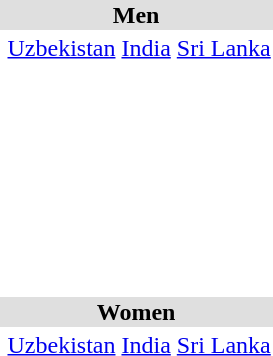<table>
<tr style="background:#dfdfdf;">
<td colspan="4" style="text-align:center;"><strong>Men</strong></td>
</tr>
<tr>
<th scope=row style="text-align:left"><br></th>
<td> <a href='#'>Uzbekistan</a><br></td>
<td> <a href='#'>India</a><br></td>
<td> <a href='#'>Sri Lanka</a></td>
</tr>
<tr>
<th scope=row style="text-align:left"><br></th>
<td></td>
<td></td>
<td></td>
</tr>
<tr>
<th scope=row style="text-align:left"><br></th>
<td></td>
<td></td>
<td></td>
</tr>
<tr>
<th scope=row style="text-align:left"><br></th>
<td></td>
<td></td>
<td></td>
</tr>
<tr>
<th scope=row style="text-align:left"><br></th>
<td></td>
<td></td>
<td></td>
</tr>
<tr>
<th scope=row style="text-align:left"><br></th>
<td></td>
<td></td>
<td></td>
</tr>
<tr>
<th scope=row style="text-align:left"><br></th>
<td></td>
<td></td>
<td></td>
</tr>
<tr>
<th scope=row style="text-align:left"><br></th>
<td></td>
<td></td>
<td></td>
</tr>
<tr style="background:#dfdfdf;">
<td colspan="4" style="text-align:center;"><strong>Women</strong></td>
</tr>
<tr>
<th scope=row style="text-align:left"><br></th>
<td> <a href='#'>Uzbekistan</a><br></td>
<td> <a href='#'>India</a><br></td>
<td> <a href='#'>Sri Lanka</a></td>
</tr>
<tr>
<th scope=row style="text-align:left"><br></th>
<td></td>
<td></td>
<td></td>
</tr>
<tr>
<th scope=row style="text-align:left"><br></th>
<td></td>
<td></td>
<td></td>
</tr>
<tr>
<th scope=row style="text-align:left"><br></th>
<td></td>
<td></td>
<td></td>
</tr>
<tr>
<th scope=row style="text-align:left"><br></th>
<td></td>
<td></td>
<td></td>
</tr>
<tr>
<th scope=row style="text-align:left"><br></th>
<td></td>
<td></td>
<td></td>
</tr>
</table>
